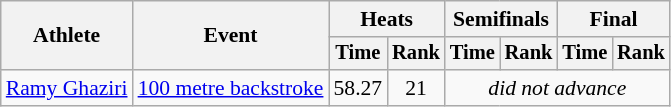<table class=wikitable style="text-align:center;font-size:90%">
<tr>
<th rowspan=2>Athlete</th>
<th rowspan=2>Event</th>
<th colspan=2>Heats</th>
<th colspan=2>Semifinals</th>
<th colspan=2>Final</th>
</tr>
<tr style="font-size:95%">
<th>Time</th>
<th>Rank</th>
<th>Time</th>
<th>Rank</th>
<th>Time</th>
<th>Rank</th>
</tr>
<tr>
<td align=left><a href='#'>Ramy Ghaziri</a></td>
<td align=left><a href='#'>100 metre backstroke</a></td>
<td>58.27</td>
<td>21</td>
<td colspan=4><em>did not advance</em></td>
</tr>
</table>
